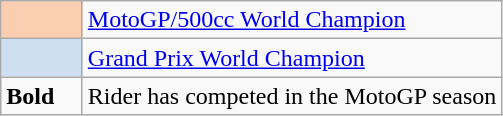<table class="wikitable">
<tr>
<td style="text-align:center; width:47px; background:#FBCEB1;"></td>
<td><a href='#'>MotoGP/500cc World Champion</a></td>
</tr>
<tr>
<td style="text-align:center; width:47px; background:#CEDFF2;"></td>
<td><a href='#'>Grand Prix World Champion</a></td>
</tr>
<tr>
<td><strong>Bold</strong></td>
<td>Rider has competed in the  MotoGP season</td>
</tr>
</table>
